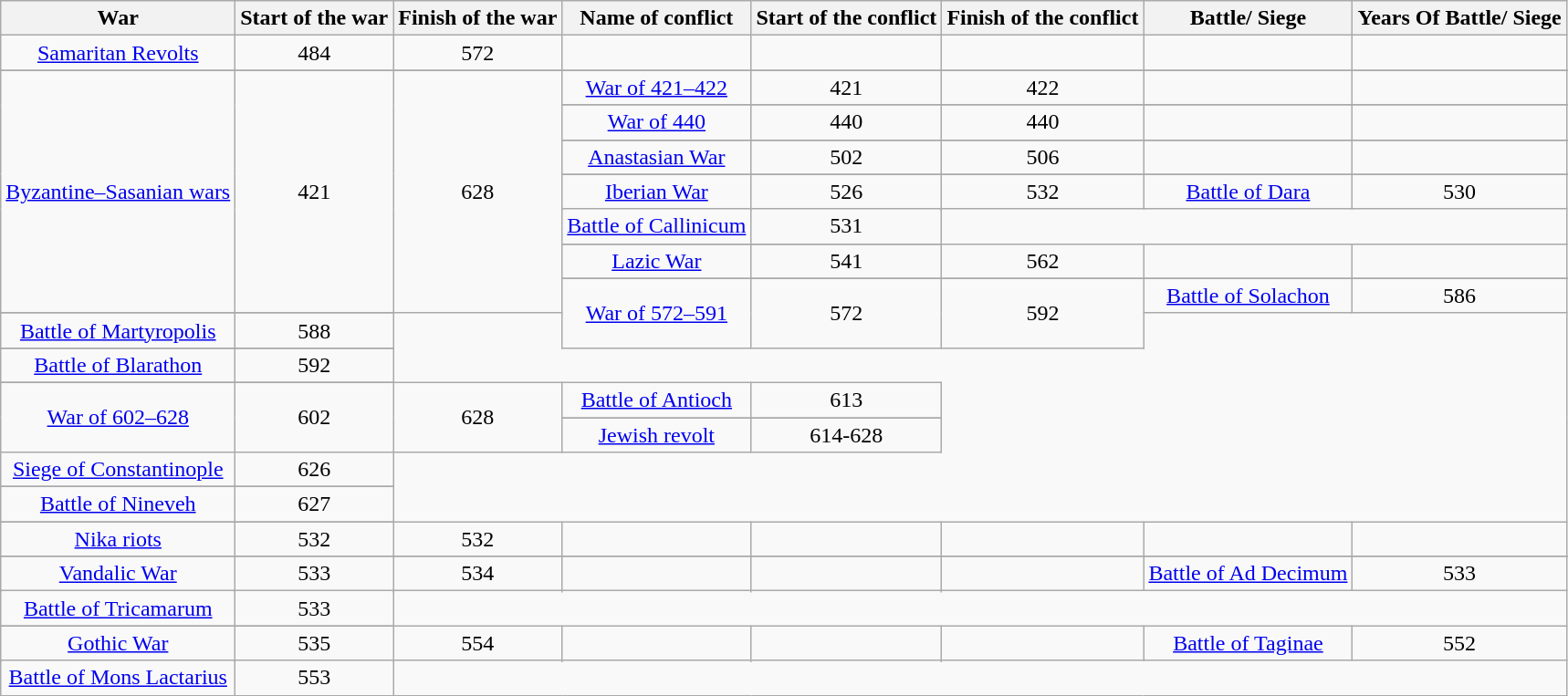<table class="wikitable" style="text-align:center">
<tr>
<th class="unsortable">War</th>
<th>Start of the war</th>
<th>Finish of the war</th>
<th class="unsortable">Name of conflict</th>
<th>Start of the conflict</th>
<th>Finish of the conflict</th>
<th class="unsortable">Battle/ Siege</th>
<th>Years Of Battle/ Siege</th>
</tr>
<tr>
<td><a href='#'>Samaritan Revolts</a></td>
<td>484</td>
<td>572</td>
<td></td>
<td></td>
<td></td>
<td></td>
<td></td>
</tr>
<tr>
</tr>
<tr>
<td rowspan=13><a href='#'>Byzantine–Sasanian wars</a></td>
<td rowspan=13>421</td>
<td rowspan=13>628</td>
<td><a href='#'>War of 421–422</a></td>
<td>421</td>
<td>422</td>
<td></td>
<td></td>
</tr>
<tr>
</tr>
<tr>
<td><a href='#'>War of 440</a></td>
<td>440</td>
<td>440</td>
<td></td>
<td></td>
</tr>
<tr>
</tr>
<tr>
<td><a href='#'>Anastasian War</a></td>
<td>502</td>
<td>506</td>
<td></td>
<td></td>
</tr>
<tr>
</tr>
<tr>
<td rowspan=2><a href='#'>Iberian War</a></td>
<td rowspan=2>526</td>
<td rowspan=2>532</td>
<td><a href='#'>Battle of Dara</a></td>
<td>530</td>
</tr>
<tr>
</tr>
<tr>
<td><a href='#'>Battle of Callinicum</a></td>
<td>531</td>
</tr>
<tr>
</tr>
<tr>
<td><a href='#'>Lazic War</a></td>
<td>541</td>
<td>562</td>
<td></td>
<td></td>
</tr>
<tr>
</tr>
<tr>
<td rowspan=3><a href='#'>War of 572–591</a></td>
<td rowspan=3>572</td>
<td rowspan=3>592</td>
<td><a href='#'>Battle of Solachon</a></td>
<td>586</td>
</tr>
<tr>
</tr>
<tr>
<td><a href='#'>Battle of Martyropolis</a></td>
<td>588</td>
</tr>
<tr>
</tr>
<tr>
<td><a href='#'>Battle of Blarathon</a></td>
<td>592</td>
</tr>
<tr>
</tr>
<tr>
<td rowspan=4><a href='#'>War of 602–628</a></td>
<td rowspan=4>602</td>
<td rowspan=4>628</td>
<td><a href='#'>Battle of Antioch</a></td>
<td>613</td>
</tr>
<tr>
</tr>
<tr>
<td><a href='#'>Jewish revolt</a></td>
<td>614-628</td>
</tr>
<tr>
</tr>
<tr>
<td><a href='#'>Siege of Constantinople</a></td>
<td>626</td>
</tr>
<tr>
</tr>
<tr>
<td><a href='#'>Battle of Nineveh</a></td>
<td>627</td>
</tr>
<tr>
</tr>
<tr>
<td><a href='#'>Nika riots</a></td>
<td>532</td>
<td>532</td>
<td></td>
<td></td>
<td></td>
<td></td>
<td></td>
</tr>
<tr>
</tr>
<tr>
<td rowspan=2><a href='#'>Vandalic War</a></td>
<td rowspan=2>533</td>
<td rowspan=2>534</td>
<td rowspan=2></td>
<td rowspan=2></td>
<td rowspan=2></td>
<td><a href='#'>Battle of Ad Decimum</a></td>
<td>533</td>
</tr>
<tr>
</tr>
<tr>
<td><a href='#'>Battle of Tricamarum</a></td>
<td>533</td>
</tr>
<tr>
</tr>
<tr>
<td rowspan=2><a href='#'>Gothic War</a></td>
<td rowspan=2>535</td>
<td rowspan=2>554</td>
<td rowspan=2></td>
<td rowspan=2></td>
<td rowspan=2></td>
<td><a href='#'>Battle of Taginae</a></td>
<td>552</td>
</tr>
<tr>
</tr>
<tr>
<td><a href='#'>Battle of Mons Lactarius</a></td>
<td>553</td>
</tr>
</table>
